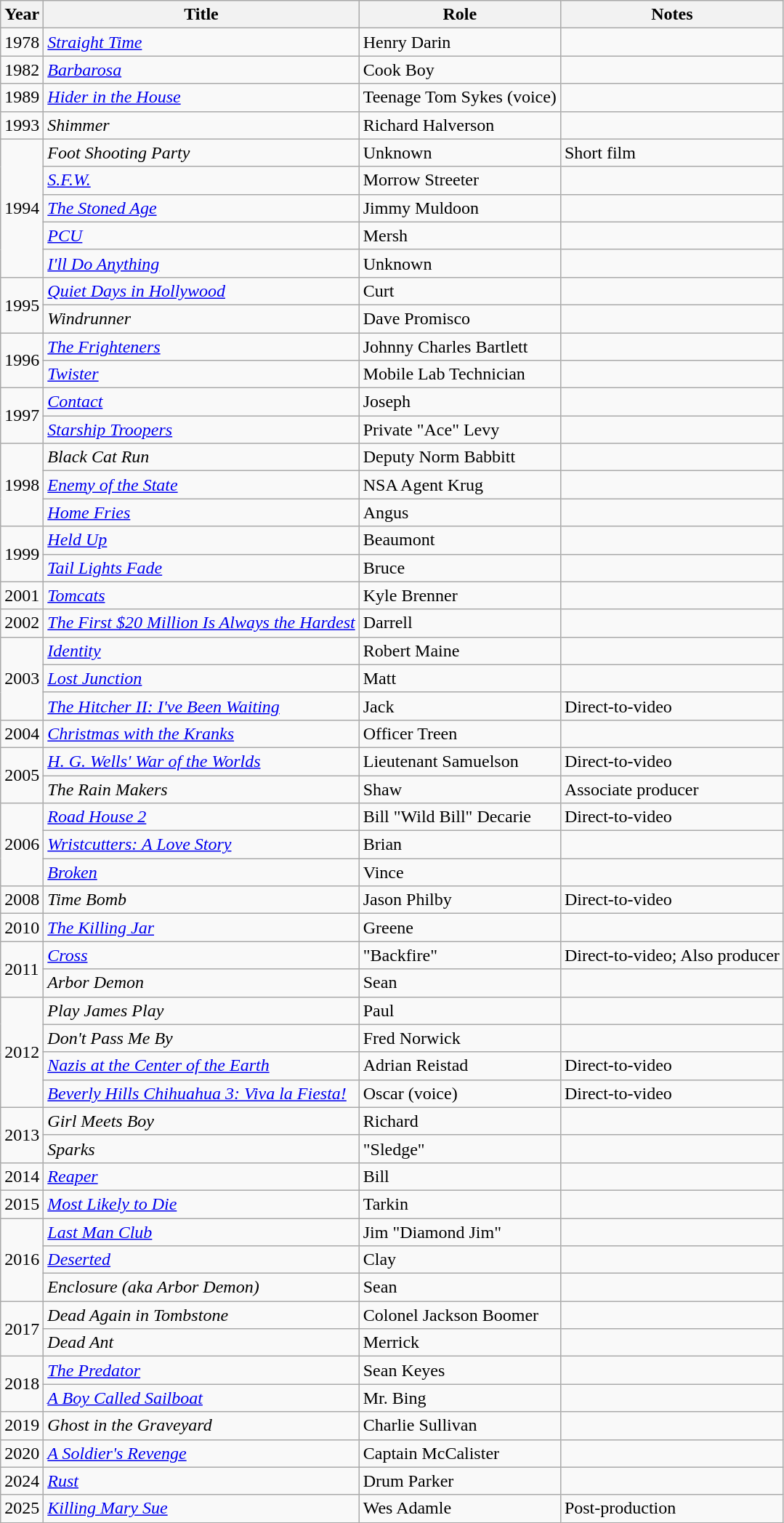<table class="wikitable sortable">
<tr>
<th scope="col">Year</th>
<th scope="col">Title</th>
<th scope="col">Role</th>
<th class="unsortable" scope="col">Notes</th>
</tr>
<tr>
<td>1978</td>
<td><em><a href='#'>Straight Time</a></em></td>
<td>Henry Darin</td>
<td></td>
</tr>
<tr>
<td>1982</td>
<td><em><a href='#'>Barbarosa</a></em></td>
<td>Cook Boy</td>
<td></td>
</tr>
<tr>
<td>1989</td>
<td><em><a href='#'>Hider in the House</a></em></td>
<td>Teenage Tom Sykes (voice)</td>
<td></td>
</tr>
<tr>
<td>1993</td>
<td><em>Shimmer</em></td>
<td>Richard Halverson</td>
<td></td>
</tr>
<tr>
<td rowspan=5>1994</td>
<td><em>Foot Shooting Party</em></td>
<td>Unknown</td>
<td>Short film</td>
</tr>
<tr>
<td><em><a href='#'>S.F.W.</a></em></td>
<td>Morrow Streeter</td>
<td></td>
</tr>
<tr>
<td><em><a href='#'>The Stoned Age</a></em></td>
<td>Jimmy Muldoon</td>
<td></td>
</tr>
<tr>
<td><em><a href='#'>PCU</a></em></td>
<td>Mersh</td>
<td></td>
</tr>
<tr>
<td><em><a href='#'>I'll Do Anything</a></em></td>
<td>Unknown</td>
<td></td>
</tr>
<tr>
<td rowspan=2>1995</td>
<td><em><a href='#'>Quiet Days in Hollywood</a></em></td>
<td>Curt</td>
<td></td>
</tr>
<tr>
<td><em>Windrunner</em></td>
<td>Dave Promisco</td>
<td></td>
</tr>
<tr>
<td rowspan=2>1996</td>
<td><em><a href='#'>The Frighteners</a></em></td>
<td>Johnny Charles Bartlett</td>
<td></td>
</tr>
<tr>
<td><em><a href='#'>Twister</a></em></td>
<td>Mobile Lab Technician</td>
<td></td>
</tr>
<tr>
<td rowspan=2>1997</td>
<td><em><a href='#'>Contact</a></em></td>
<td>Joseph</td>
<td></td>
</tr>
<tr>
<td><em><a href='#'>Starship Troopers</a></em></td>
<td>Private "Ace" Levy</td>
<td></td>
</tr>
<tr>
<td rowspan="3">1998</td>
<td><em>Black Cat Run</em></td>
<td>Deputy Norm Babbitt</td>
<td></td>
</tr>
<tr>
<td><em><a href='#'>Enemy of the State</a></em></td>
<td>NSA Agent Krug</td>
<td></td>
</tr>
<tr>
<td><em><a href='#'>Home Fries</a></em></td>
<td>Angus</td>
<td></td>
</tr>
<tr>
<td rowspan=2>1999</td>
<td><em><a href='#'>Held Up</a></em></td>
<td>Beaumont</td>
<td></td>
</tr>
<tr>
<td><em><a href='#'>Tail Lights Fade</a></em></td>
<td>Bruce</td>
<td></td>
</tr>
<tr>
<td>2001</td>
<td><em><a href='#'>Tomcats</a></em></td>
<td>Kyle Brenner</td>
<td></td>
</tr>
<tr>
<td>2002</td>
<td><em><a href='#'>The First $20 Million Is Always the Hardest</a></em></td>
<td>Darrell</td>
<td></td>
</tr>
<tr>
<td rowspan=3>2003</td>
<td><em><a href='#'>Identity</a></em></td>
<td>Robert Maine</td>
<td></td>
</tr>
<tr>
<td><em><a href='#'>Lost Junction</a></em></td>
<td>Matt</td>
<td></td>
</tr>
<tr>
<td><em><a href='#'>The Hitcher II: I've Been Waiting</a></em></td>
<td>Jack</td>
<td>Direct-to-video</td>
</tr>
<tr>
<td>2004</td>
<td><em><a href='#'>Christmas with the Kranks</a></em></td>
<td>Officer Treen</td>
<td></td>
</tr>
<tr>
<td rowspan=2>2005</td>
<td><em><a href='#'>H. G. Wells' War of the Worlds</a></em></td>
<td>Lieutenant Samuelson</td>
<td>Direct-to-video</td>
</tr>
<tr>
<td><em>The Rain Makers</em></td>
<td>Shaw</td>
<td>Associate producer</td>
</tr>
<tr>
<td rowspan=3>2006</td>
<td><em><a href='#'>Road House 2</a></em></td>
<td>Bill "Wild Bill" Decarie</td>
<td>Direct-to-video</td>
</tr>
<tr>
<td><em><a href='#'>Wristcutters: A Love Story</a></em></td>
<td>Brian</td>
<td></td>
</tr>
<tr>
<td><em><a href='#'>Broken</a></em></td>
<td>Vince</td>
<td></td>
</tr>
<tr>
<td>2008</td>
<td><em>Time Bomb</em></td>
<td>Jason Philby</td>
<td>Direct-to-video</td>
</tr>
<tr>
<td>2010</td>
<td><em><a href='#'>The Killing Jar</a></em></td>
<td>Greene</td>
<td></td>
</tr>
<tr>
<td rowspan=2>2011</td>
<td><em><a href='#'>Cross</a></em></td>
<td>"Backfire"</td>
<td>Direct-to-video; Also producer</td>
</tr>
<tr>
<td><em>Arbor Demon</em></td>
<td>Sean</td>
<td></td>
</tr>
<tr>
<td rowspan=4>2012</td>
<td><em>Play James Play</em></td>
<td>Paul</td>
<td></td>
</tr>
<tr>
<td><em>Don't Pass Me By</em></td>
<td>Fred Norwick</td>
<td></td>
</tr>
<tr>
<td><em><a href='#'>Nazis at the Center of the Earth</a></em></td>
<td>Adrian Reistad</td>
<td>Direct-to-video</td>
</tr>
<tr>
<td><em><a href='#'>Beverly Hills Chihuahua 3: Viva la Fiesta!</a></em></td>
<td>Oscar (voice)</td>
<td>Direct-to-video</td>
</tr>
<tr>
<td rowspan=2>2013</td>
<td><em>Girl Meets Boy</em></td>
<td>Richard</td>
<td></td>
</tr>
<tr>
<td><em>Sparks</em></td>
<td>"Sledge"</td>
<td></td>
</tr>
<tr>
<td>2014</td>
<td><em><a href='#'>Reaper</a></em></td>
<td>Bill</td>
<td></td>
</tr>
<tr>
<td>2015</td>
<td><em><a href='#'>Most Likely to Die</a></em></td>
<td>Tarkin</td>
<td></td>
</tr>
<tr>
<td rowspan="3">2016</td>
<td><em><a href='#'>Last Man Club</a></em></td>
<td>Jim "Diamond Jim"</td>
<td></td>
</tr>
<tr>
<td><em><a href='#'>Deserted</a></em></td>
<td>Clay</td>
<td></td>
</tr>
<tr>
<td><em>Enclosure (aka Arbor Demon)</em></td>
<td>Sean</td>
<td></td>
</tr>
<tr>
<td rowspan=2>2017</td>
<td><em>Dead Again in Tombstone</em></td>
<td>Colonel Jackson Boomer</td>
<td></td>
</tr>
<tr>
<td><em>Dead Ant</em></td>
<td>Merrick</td>
</tr>
<tr>
<td rowspan=2>2018</td>
<td><em><a href='#'>The Predator</a></em></td>
<td>Sean Keyes</td>
<td></td>
</tr>
<tr>
<td><em><a href='#'>A Boy Called Sailboat</a></em></td>
<td>Mr. Bing</td>
<td></td>
</tr>
<tr>
<td>2019</td>
<td><em>Ghost in the Graveyard</em></td>
<td>Charlie Sullivan</td>
<td></td>
</tr>
<tr>
<td>2020</td>
<td><em><a href='#'>A Soldier's Revenge</a></em></td>
<td>Captain McCalister</td>
<td></td>
</tr>
<tr>
<td>2024</td>
<td><em><a href='#'>Rust</a></em></td>
<td>Drum Parker</td>
<td></td>
</tr>
<tr>
<td>2025</td>
<td><em><a href='#'>Killing Mary Sue</a></em></td>
<td>Wes Adamle</td>
<td>Post-production</td>
</tr>
</table>
